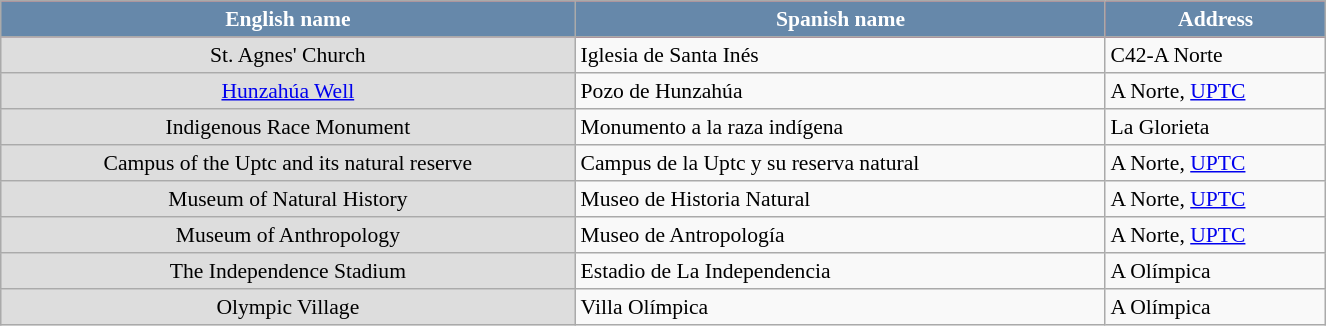<table class="wikitable sortable"  style="margin:auto; font-size:90%; width:70%; border:0; text-align:center; line-height:120%;">
<tr bgcolor=red>
<th style="background: #6688AA; color: white;">English name</th>
<th style="background: #6688AA; color: white;">Spanish name</th>
<th style="background: #6688AA; color: white;">Address</th>
</tr>
<tr>
<td style="background:#ddd;">St. Agnes' Church</td>
<td style="text-align:left;">Iglesia de Santa Inés</td>
<td style="text-align:left;">C42-A Norte</td>
</tr>
<tr>
<td style="background:#ddd;"><a href='#'>Hunzahúa Well</a></td>
<td style="text-align:left;">Pozo de Hunzahúa</td>
<td style="text-align:left;">A Norte, <a href='#'>UPTC</a></td>
</tr>
<tr>
<td style="background:#ddd;">Indigenous Race Monument</td>
<td style="text-align:left;">Monumento a la raza indígena</td>
<td style="text-align:left;">La Glorieta</td>
</tr>
<tr>
<td style="background:#ddd;">Campus of the Uptc and its natural reserve</td>
<td style="text-align:left;">Campus de la Uptc y su reserva natural</td>
<td style="text-align:left;">A Norte, <a href='#'>UPTC</a></td>
</tr>
<tr>
<td style="background:#ddd;">Museum of Natural History</td>
<td style="text-align:left;">Museo de Historia Natural</td>
<td style="text-align:left;">A Norte, <a href='#'>UPTC</a></td>
</tr>
<tr>
<td style="background:#ddd;">Museum of Anthropology</td>
<td style="text-align:left;">Museo de Antropología</td>
<td style="text-align:left;">A Norte, <a href='#'>UPTC</a></td>
</tr>
<tr>
<td style="background:#ddd;">The Independence Stadium</td>
<td style="text-align:left;">Estadio de La Independencia</td>
<td style="text-align:left;">A Olímpica</td>
</tr>
<tr>
<td style="background:#ddd;">Olympic Village</td>
<td style="text-align:left;">Villa Olímpica</td>
<td style="text-align:left;">A Olímpica</td>
</tr>
</table>
